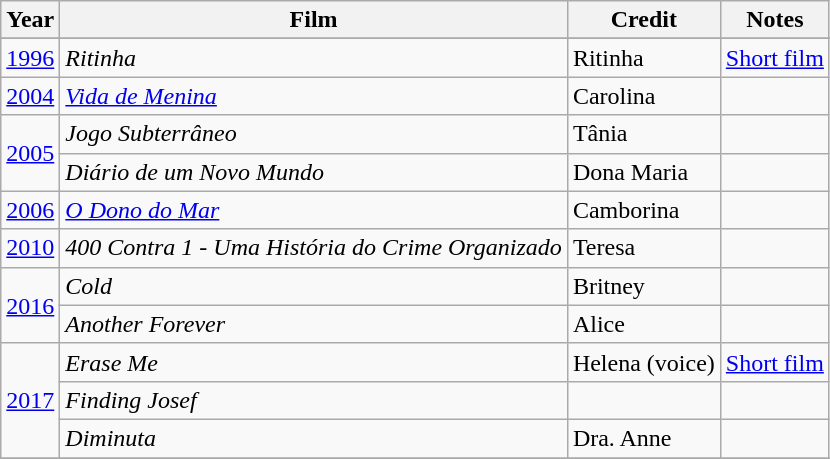<table class="wikitable">
<tr>
<th>Year</th>
<th>Film</th>
<th>Credit</th>
<th>Notes</th>
</tr>
<tr>
</tr>
<tr>
<td><a href='#'>1996</a></td>
<td><em>Ritinha</em></td>
<td>Ritinha</td>
<td><a href='#'>Short film</a></td>
</tr>
<tr>
<td><a href='#'>2004</a></td>
<td><em><a href='#'>Vida de Menina</a></em></td>
<td>Carolina</td>
<td></td>
</tr>
<tr>
<td rowspan="2"><a href='#'>2005</a></td>
<td><em>Jogo Subterrâneo</em></td>
<td>Tânia</td>
<td></td>
</tr>
<tr>
<td><em>Diário de um Novo Mundo</em></td>
<td>Dona Maria</td>
<td></td>
</tr>
<tr>
<td><a href='#'>2006</a></td>
<td><em><a href='#'>O Dono do Mar</a></em></td>
<td>Camborina</td>
<td></td>
</tr>
<tr>
<td><a href='#'>2010</a></td>
<td><em>400 Contra 1 - Uma História do Crime Organizado</em></td>
<td>Teresa</td>
<td></td>
</tr>
<tr>
<td rowspan="2"><a href='#'>2016</a></td>
<td><em>Cold</em></td>
<td>Britney</td>
<td></td>
</tr>
<tr>
<td><em>Another Forever</em></td>
<td>Alice</td>
<td></td>
</tr>
<tr>
<td rowspan="3"><a href='#'>2017</a></td>
<td><em>Erase Me</em></td>
<td>Helena (voice)</td>
<td><a href='#'>Short film</a></td>
</tr>
<tr>
<td><em>Finding Josef</em></td>
<td></td>
<td></td>
</tr>
<tr>
<td><em>Diminuta</em></td>
<td>Dra. Anne</td>
<td></td>
</tr>
<tr>
</tr>
</table>
